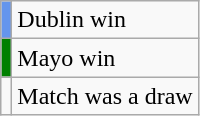<table class="wikitable">
<tr>
<td style="background-color:#6495ED"></td>
<td>Dublin win</td>
</tr>
<tr>
<td style="background-color:green"></td>
<td>Mayo win</td>
</tr>
<tr>
<td></td>
<td>Match was a draw</td>
</tr>
</table>
